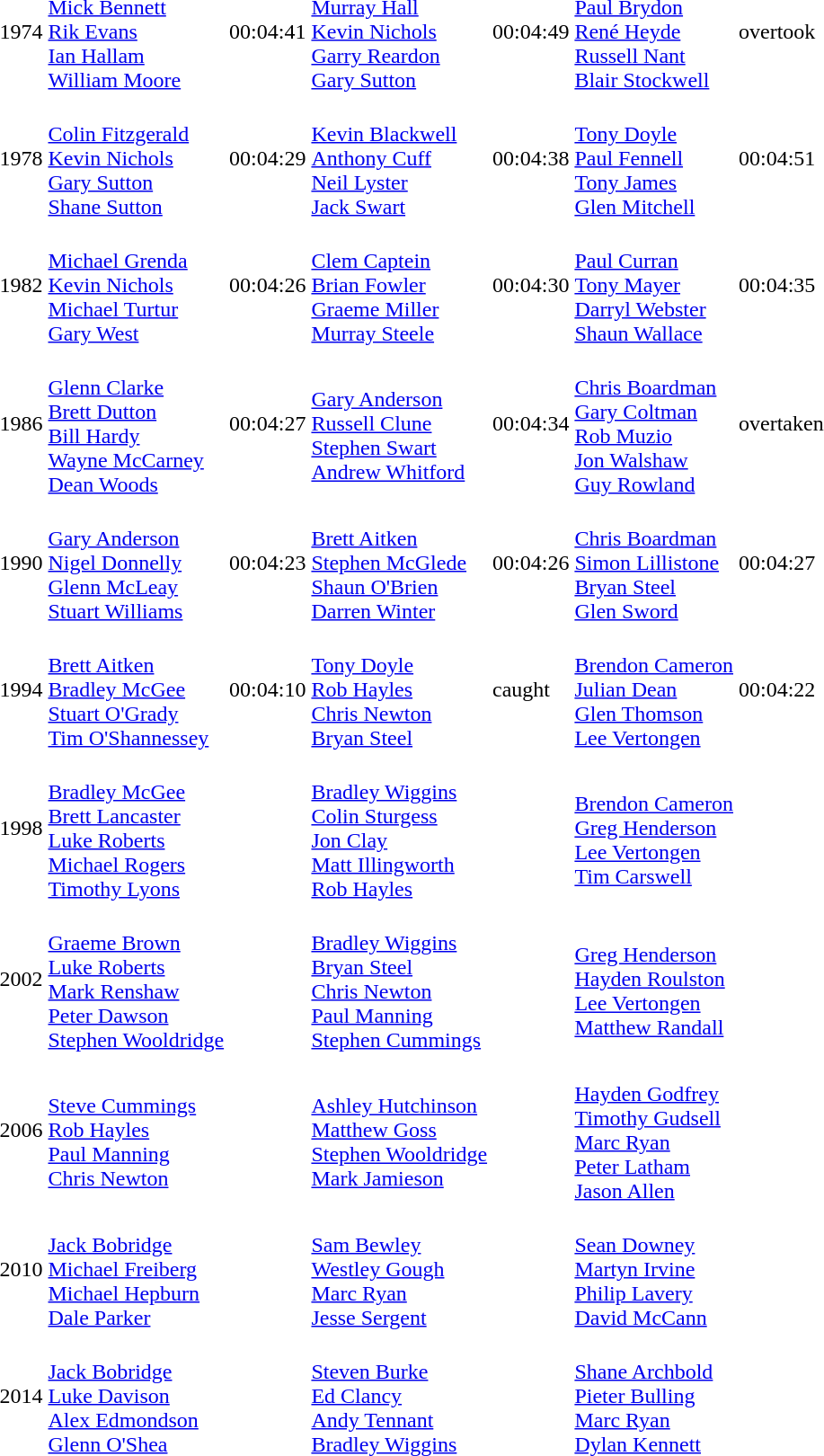<table>
<tr>
<td>1974</td>
<td><br><a href='#'>Mick Bennett</a><br><a href='#'>Rik Evans</a><br><a href='#'>Ian Hallam</a><br><a href='#'>William Moore</a></td>
<td>00:04:41</td>
<td><br><a href='#'>Murray Hall</a><br><a href='#'>Kevin Nichols</a><br><a href='#'>Garry Reardon</a><br><a href='#'>Gary Sutton</a></td>
<td>00:04:49</td>
<td><br><a href='#'>Paul Brydon</a><br><a href='#'>René Heyde</a><br><a href='#'>Russell Nant</a><br><a href='#'>Blair Stockwell</a></td>
<td>overtook</td>
</tr>
<tr>
<td>1978</td>
<td><br><a href='#'>Colin Fitzgerald</a><br><a href='#'>Kevin Nichols</a><br><a href='#'>Gary Sutton</a><br><a href='#'>Shane Sutton</a></td>
<td>00:04:29</td>
<td><br><a href='#'>Kevin Blackwell</a><br><a href='#'>Anthony Cuff</a><br><a href='#'>Neil Lyster</a><br><a href='#'>Jack Swart</a></td>
<td>00:04:38</td>
<td><br><a href='#'>Tony Doyle</a><br><a href='#'>Paul Fennell</a><br><a href='#'>Tony James</a><br><a href='#'>Glen Mitchell</a></td>
<td>00:04:51</td>
</tr>
<tr>
<td>1982</td>
<td><br><a href='#'>Michael Grenda</a><br><a href='#'>Kevin Nichols</a><br><a href='#'>Michael Turtur</a><br><a href='#'>Gary West</a></td>
<td>00:04:26</td>
<td><br><a href='#'>Clem Captein</a><br><a href='#'>Brian Fowler</a><br><a href='#'>Graeme Miller</a><br><a href='#'>Murray Steele</a></td>
<td>00:04:30</td>
<td><br><a href='#'>Paul Curran</a><br><a href='#'>Tony Mayer</a><br><a href='#'>Darryl Webster</a><br><a href='#'>Shaun Wallace</a></td>
<td>00:04:35</td>
</tr>
<tr>
<td>1986</td>
<td><br><a href='#'>Glenn Clarke</a><br><a href='#'>Brett Dutton</a><br><a href='#'>Bill Hardy</a><br><a href='#'>Wayne McCarney</a><br><a href='#'>Dean Woods</a></td>
<td>00:04:27</td>
<td><br><a href='#'>Gary Anderson</a><br><a href='#'>Russell Clune</a><br><a href='#'>Stephen Swart</a><br><a href='#'>Andrew Whitford</a></td>
<td>00:04:34</td>
<td><br><a href='#'>Chris Boardman</a><br><a href='#'>Gary Coltman</a><br><a href='#'>Rob Muzio</a><br><a href='#'>Jon Walshaw</a><br><a href='#'>Guy Rowland</a></td>
<td>overtaken</td>
</tr>
<tr>
<td>1990</td>
<td><br><a href='#'>Gary Anderson</a><br><a href='#'>Nigel Donnelly</a><br><a href='#'>Glenn McLeay</a><br><a href='#'>Stuart Williams</a></td>
<td>00:04:23</td>
<td><br><a href='#'>Brett Aitken</a><br><a href='#'>Stephen McGlede</a><br><a href='#'>Shaun O'Brien</a><br><a href='#'>Darren Winter</a></td>
<td>00:04:26</td>
<td><br><a href='#'>Chris Boardman</a><br><a href='#'>Simon Lillistone</a><br><a href='#'>Bryan Steel</a><br><a href='#'>Glen Sword</a></td>
<td>00:04:27</td>
</tr>
<tr>
<td>1994</td>
<td><br><a href='#'>Brett Aitken</a><br><a href='#'>Bradley McGee</a><br><a href='#'>Stuart O'Grady</a><br><a href='#'>Tim O'Shannessey</a></td>
<td>00:04:10</td>
<td><br><a href='#'>Tony Doyle</a><br><a href='#'>Rob Hayles</a><br><a href='#'>Chris Newton</a><br><a href='#'>Bryan Steel</a></td>
<td>caught</td>
<td><br><a href='#'>Brendon Cameron</a><br><a href='#'>Julian Dean</a><br><a href='#'>Glen Thomson</a><br><a href='#'>Lee Vertongen</a></td>
<td>00:04:22</td>
</tr>
<tr>
<td>1998</td>
<td><br><a href='#'>Bradley McGee</a><br><a href='#'>Brett Lancaster</a><br><a href='#'>Luke Roberts</a><br><a href='#'>Michael Rogers</a><br><a href='#'>Timothy Lyons</a></td>
<td></td>
<td><br><a href='#'>Bradley Wiggins</a><br><a href='#'>Colin Sturgess</a><br><a href='#'>Jon Clay</a><br><a href='#'>Matt Illingworth</a><br><a href='#'>Rob Hayles</a></td>
<td></td>
<td><br><a href='#'>Brendon Cameron</a><br><a href='#'>Greg Henderson</a><br><a href='#'>Lee Vertongen</a><br><a href='#'>Tim Carswell</a></td>
<td></td>
</tr>
<tr>
<td>2002</td>
<td><br><a href='#'>Graeme Brown</a><br><a href='#'>Luke Roberts</a><br><a href='#'>Mark Renshaw</a><br><a href='#'>Peter Dawson</a><br><a href='#'>Stephen Wooldridge</a></td>
<td></td>
<td><br><a href='#'>Bradley Wiggins</a><br><a href='#'>Bryan Steel</a><br><a href='#'>Chris Newton</a><br><a href='#'>Paul Manning</a><br><a href='#'>Stephen Cummings</a></td>
<td></td>
<td><br><a href='#'>Greg Henderson</a><br><a href='#'>Hayden Roulston</a><br><a href='#'>Lee Vertongen</a><br><a href='#'>Matthew Randall</a></td>
<td></td>
</tr>
<tr>
<td>2006<br></td>
<td> <br><a href='#'>Steve Cummings</a><br><a href='#'>Rob Hayles</a><br><a href='#'>Paul Manning</a><br><a href='#'>Chris Newton</a></td>
<td></td>
<td> <br><a href='#'>Ashley Hutchinson</a><br><a href='#'>Matthew Goss</a><br><a href='#'>Stephen Wooldridge</a><br><a href='#'>Mark Jamieson</a></td>
<td></td>
<td> <br><a href='#'>Hayden Godfrey</a><br><a href='#'>Timothy Gudsell</a><br><a href='#'>Marc Ryan</a><br><a href='#'>Peter Latham</a><br><a href='#'>Jason Allen</a></td>
<td></td>
</tr>
<tr>
<td>2010<br></td>
<td> <br><a href='#'>Jack Bobridge</a><br><a href='#'>Michael Freiberg</a><br><a href='#'>Michael Hepburn</a><br><a href='#'>Dale Parker</a></td>
<td></td>
<td> <br><a href='#'>Sam Bewley</a><br><a href='#'>Westley Gough</a><br><a href='#'>Marc Ryan</a><br><a href='#'>Jesse Sergent</a></td>
<td></td>
<td> <br><a href='#'>Sean Downey</a><br><a href='#'>Martyn Irvine</a><br><a href='#'>Philip Lavery</a><br><a href='#'>David McCann</a></td>
<td></td>
</tr>
<tr>
<td>2014<br></td>
<td><br><a href='#'>Jack Bobridge</a><br><a href='#'>Luke Davison</a><br><a href='#'>Alex Edmondson</a><br><a href='#'>Glenn O'Shea</a></td>
<td></td>
<td><br><a href='#'>Steven Burke</a><br><a href='#'>Ed Clancy</a><br><a href='#'>Andy Tennant</a><br><a href='#'>Bradley Wiggins</a></td>
<td></td>
<td><br><a href='#'>Shane Archbold</a><br><a href='#'>Pieter Bulling</a><br><a href='#'>Marc Ryan</a><br><a href='#'>Dylan Kennett</a></td>
<td></td>
</tr>
</table>
